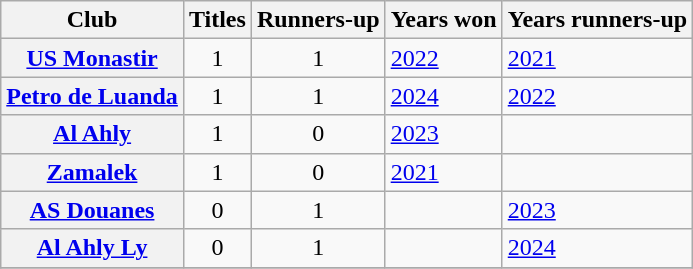<table class="wikitable plainrowheaders sortable">
<tr>
<th scope="col">Club</th>
<th scope="col">Titles</th>
<th scope="col">Runners-up</th>
<th scope="col">Years won</th>
<th scope="col">Years runners-up</th>
</tr>
<tr>
<th align="left" scope="row"> <a href='#'>US Monastir</a></th>
<td align="center">1</td>
<td align="center">1</td>
<td><a href='#'>2022</a></td>
<td><a href='#'>2021</a></td>
</tr>
<tr>
<th align="left" scope="row"> <a href='#'>Petro de Luanda</a></th>
<td align="center">1</td>
<td align="center">1</td>
<td><a href='#'>2024</a></td>
<td><a href='#'>2022</a></td>
</tr>
<tr>
<th align="left" scope="row"> <a href='#'>Al Ahly</a></th>
<td align="center">1</td>
<td align="center">0</td>
<td><a href='#'>2023</a></td>
<td align="center"></td>
</tr>
<tr>
<th align="left" scope="row"> <a href='#'>Zamalek</a></th>
<td align="center">1</td>
<td align="center">0</td>
<td><a href='#'>2021</a></td>
<td align="center"></td>
</tr>
<tr>
<th align="left" scope="row"> <a href='#'>AS Douanes</a></th>
<td align="center">0</td>
<td align="center">1</td>
<td align="center"></td>
<td><a href='#'>2023</a></td>
</tr>
<tr>
<th align="left" scope="row"> <a href='#'>Al Ahly Ly</a></th>
<td align="center">0</td>
<td align="center">1</td>
<td align="center"></td>
<td><a href='#'>2024</a></td>
</tr>
<tr>
</tr>
</table>
